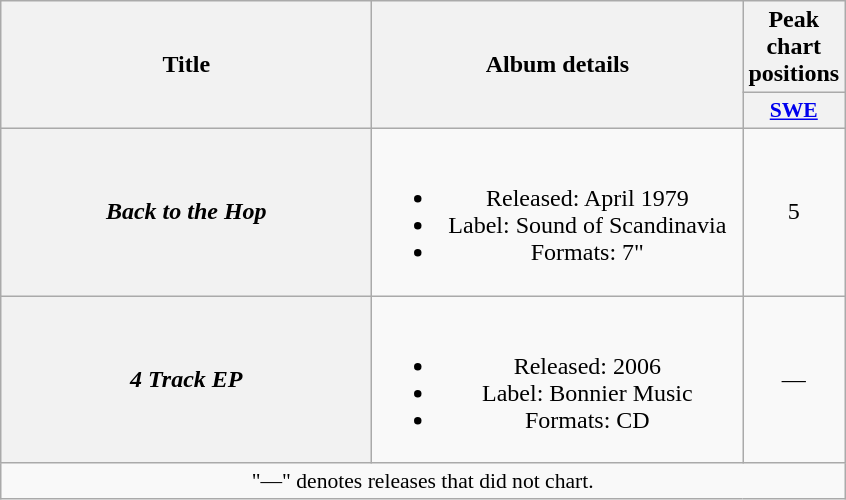<table class="wikitable plainrowheaders" style="text-align:center;">
<tr>
<th rowspan="2" scope="col" style="width:15em;">Title</th>
<th rowspan="2" scope="col" style="width:15em;">Album details</th>
<th>Peak chart positions</th>
</tr>
<tr>
<th scope="col" style="width:2em;font-size:90%;"><a href='#'>SWE</a><br></th>
</tr>
<tr>
<th scope="row"><em>Back to the Hop</em></th>
<td><br><ul><li>Released: April 1979</li><li>Label: Sound of Scandinavia</li><li>Formats: 7"</li></ul></td>
<td>5</td>
</tr>
<tr>
<th scope="row"><em>4 Track EP</em></th>
<td><br><ul><li>Released: 2006</li><li>Label: Bonnier Music</li><li>Formats: CD</li></ul></td>
<td>—</td>
</tr>
<tr>
<td colspan="3" style="font-size:90%">"—" denotes releases that did not chart.</td>
</tr>
</table>
